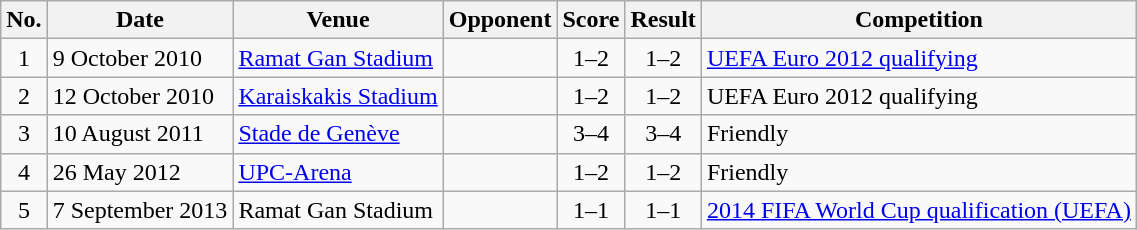<table class="wikitable sortable">
<tr>
<th scope="col">No.</th>
<th scope="col">Date</th>
<th scope="col">Venue</th>
<th scope="col">Opponent</th>
<th scope="col">Score</th>
<th scope="col">Result</th>
<th scope="col">Competition</th>
</tr>
<tr>
<td align="center">1</td>
<td>9 October 2010</td>
<td><a href='#'>Ramat Gan Stadium</a></td>
<td></td>
<td align="center">1–2</td>
<td align="center">1–2</td>
<td><a href='#'>UEFA Euro 2012 qualifying</a></td>
</tr>
<tr>
<td align="center">2</td>
<td>12 October 2010</td>
<td><a href='#'>Karaiskakis Stadium</a></td>
<td></td>
<td align="center">1–2</td>
<td align="center">1–2</td>
<td>UEFA Euro 2012 qualifying</td>
</tr>
<tr>
<td align="center">3</td>
<td>10 August 2011</td>
<td><a href='#'>Stade de Genève</a></td>
<td></td>
<td align="center">3–4</td>
<td align="center">3–4</td>
<td>Friendly</td>
</tr>
<tr>
<td align="center">4</td>
<td>26 May 2012</td>
<td><a href='#'>UPC-Arena</a></td>
<td></td>
<td align="center">1–2</td>
<td align="center">1–2</td>
<td>Friendly</td>
</tr>
<tr>
<td align="center">5</td>
<td>7 September 2013</td>
<td>Ramat Gan Stadium</td>
<td></td>
<td align="center">1–1</td>
<td align="center">1–1</td>
<td><a href='#'>2014 FIFA World Cup qualification (UEFA)</a></td>
</tr>
</table>
